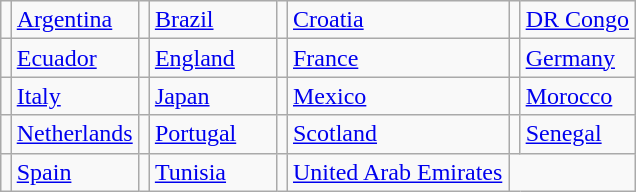<table class="wikitable" style="float:right; margin-left:1em">
<tr>
<td></td>
<td width=20%><a href='#'>Argentina</a></td>
<td></td>
<td width=20%><a href='#'>Brazil</a></td>
<td></td>
<td><a href='#'>Croatia</a></td>
<td></td>
<td><a href='#'>DR Congo</a></td>
</tr>
<tr>
<td></td>
<td><a href='#'>Ecuador</a></td>
<td></td>
<td><a href='#'>England</a></td>
<td></td>
<td><a href='#'>France</a></td>
<td></td>
<td><a href='#'>Germany</a></td>
</tr>
<tr>
<td></td>
<td><a href='#'>Italy</a></td>
<td></td>
<td><a href='#'>Japan</a></td>
<td></td>
<td><a href='#'>Mexico</a></td>
<td></td>
<td><a href='#'>Morocco</a></td>
</tr>
<tr>
<td></td>
<td><a href='#'>Netherlands</a></td>
<td></td>
<td><a href='#'>Portugal</a></td>
<td></td>
<td><a href='#'>Scotland</a></td>
<td></td>
<td><a href='#'>Senegal</a></td>
</tr>
<tr>
<td></td>
<td><a href='#'>Spain</a></td>
<td></td>
<td><a href='#'>Tunisia</a></td>
<td></td>
<td><a href='#'>United Arab Emirates</a></td>
</tr>
</table>
